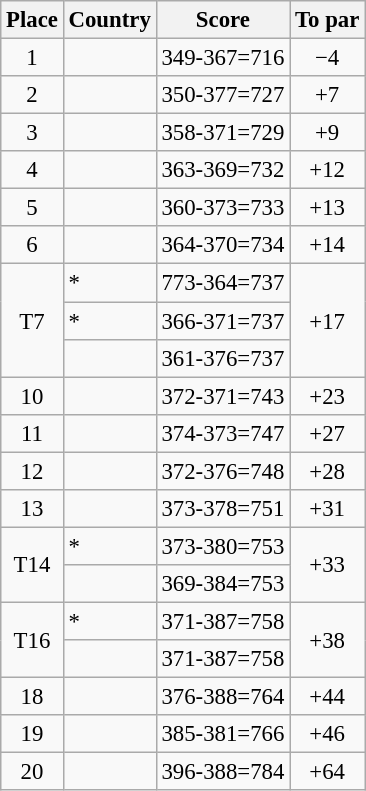<table class="wikitable" style="font-size:95%;">
<tr>
<th>Place</th>
<th>Country</th>
<th>Score</th>
<th>To par</th>
</tr>
<tr>
<td align=center>1</td>
<td></td>
<td>349-367=716</td>
<td align=center>−4</td>
</tr>
<tr>
<td align=center>2</td>
<td></td>
<td>350-377=727</td>
<td align=center>+7</td>
</tr>
<tr>
<td align=center>3</td>
<td></td>
<td>358-371=729</td>
<td align=center>+9</td>
</tr>
<tr>
<td align=center>4</td>
<td></td>
<td>363-369=732</td>
<td align=center>+12</td>
</tr>
<tr>
<td align=center>5</td>
<td></td>
<td>360-373=733</td>
<td align=center>+13</td>
</tr>
<tr>
<td align="center">6</td>
<td></td>
<td>364-370=734</td>
<td align="center">+14</td>
</tr>
<tr>
<td rowspan="3" align=center>T7</td>
<td> *</td>
<td>773-364=737</td>
<td rowspan="3" align=center>+17</td>
</tr>
<tr>
<td> *</td>
<td>366-371=737</td>
</tr>
<tr>
<td></td>
<td>361-376=737</td>
</tr>
<tr>
<td align=center>10</td>
<td></td>
<td>372-371=743</td>
<td align=center>+23</td>
</tr>
<tr>
<td align=center>11</td>
<td></td>
<td>374-373=747</td>
<td align=center>+27</td>
</tr>
<tr>
<td align="center">12</td>
<td></td>
<td>372-376=748</td>
<td align="center">+28</td>
</tr>
<tr>
<td align="center">13</td>
<td></td>
<td>373-378=751</td>
<td align="center">+31</td>
</tr>
<tr>
<td rowspan="2" align="center">T14</td>
<td> *</td>
<td>373-380=753</td>
<td rowspan="2" align="center">+33</td>
</tr>
<tr>
<td></td>
<td>369-384=753</td>
</tr>
<tr>
<td rowspan="2" align="center">T16</td>
<td> *</td>
<td>371-387=758</td>
<td rowspan="2" align="center">+38</td>
</tr>
<tr>
<td></td>
<td>371-387=758</td>
</tr>
<tr>
<td align="center">18</td>
<td></td>
<td>376-388=764</td>
<td align="center">+44</td>
</tr>
<tr>
<td align="center">19</td>
<td></td>
<td>385-381=766</td>
<td align="center">+46</td>
</tr>
<tr>
<td align="center">20</td>
<td></td>
<td>396-388=784</td>
<td align="center">+64</td>
</tr>
</table>
